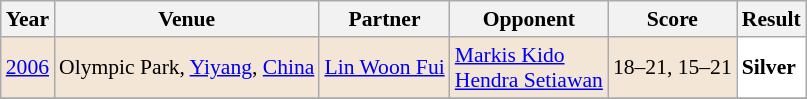<table class="sortable wikitable" style="font-size: 90%;">
<tr>
<th>Year</th>
<th>Venue</th>
<th>Partner</th>
<th>Opponent</th>
<th>Score</th>
<th>Result</th>
</tr>
<tr style="background:#F3E6D7">
<td align="center"><a href='#'>2006</a></td>
<td align="left">Olympic Park, <a href='#'>Yiyang</a>, <a href='#'>China</a></td>
<td align="left"> <a href='#'>Lin Woon Fui</a></td>
<td align="left"> <a href='#'>Markis Kido</a><br> <a href='#'>Hendra Setiawan</a></td>
<td align="left">18–21, 15–21</td>
<td style="text-align:left; background:white"> <strong>Silver</strong></td>
</tr>
<tr>
</tr>
</table>
